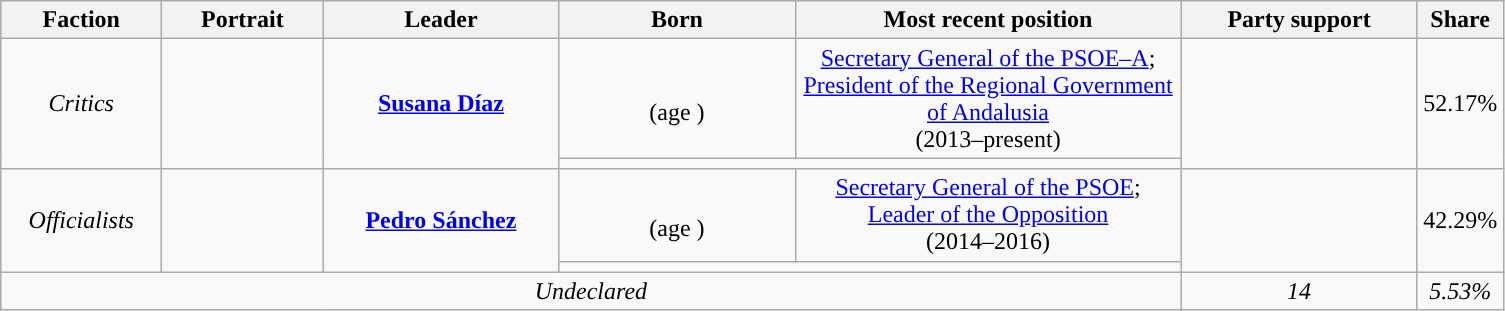<table class ="wikitable">
<tr>
<th width="100">Faction</th>
<th width="100">Portrait</th>
<th width="150">Leader</th>
<th width="150">Born</th>
<th width="250">Most recent position</th>
<th width="150">Party support<br></th>
<th width="50">Share</th>
</tr>
<tr style="text-align: center;"|>
<td rowspan="2"><em>Critics</em></td>
<td rowspan="2"></td>
<td rowspan="2"><strong><a href='#'>Susana Díaz</a></strong></td>
<td><br>(age )</td>
<td><a href='#'>Secretary General of the PSOE–A</a>;<br><a href='#'>President of the Regional Government of Andalusia</a><br>(2013–present)</td>
<td rowspan="2" style="text-align: center;"></td>
<td rowspan="2" style="text-align: center;">52.17%</td>
</tr>
<tr>
<td colspan="2"></td>
</tr>
<tr style="text-align: center;"|>
<td rowspan="2"><em>Officialists</em></td>
<td rowspan="2"></td>
<td rowspan="2"><strong><a href='#'>Pedro Sánchez</a></strong></td>
<td><br>(age )</td>
<td><a href='#'>Secretary General of the PSOE</a>;<br><a href='#'>Leader of the Opposition</a><br>(2014–2016)</td>
<td rowspan="2" style="text-align: center;"></td>
<td rowspan="2" style="text-align: center;">42.29%</td>
</tr>
<tr>
<td colspan="2"></td>
</tr>
<tr style="background-color: ">
<td colspan="5" style="text-align: center;"><em>Undeclared</em></td>
<td style="text-align: center;"><em>14</em></td>
<td style="text-align: center;"><em>5.53%</em></td>
</tr>
</table>
